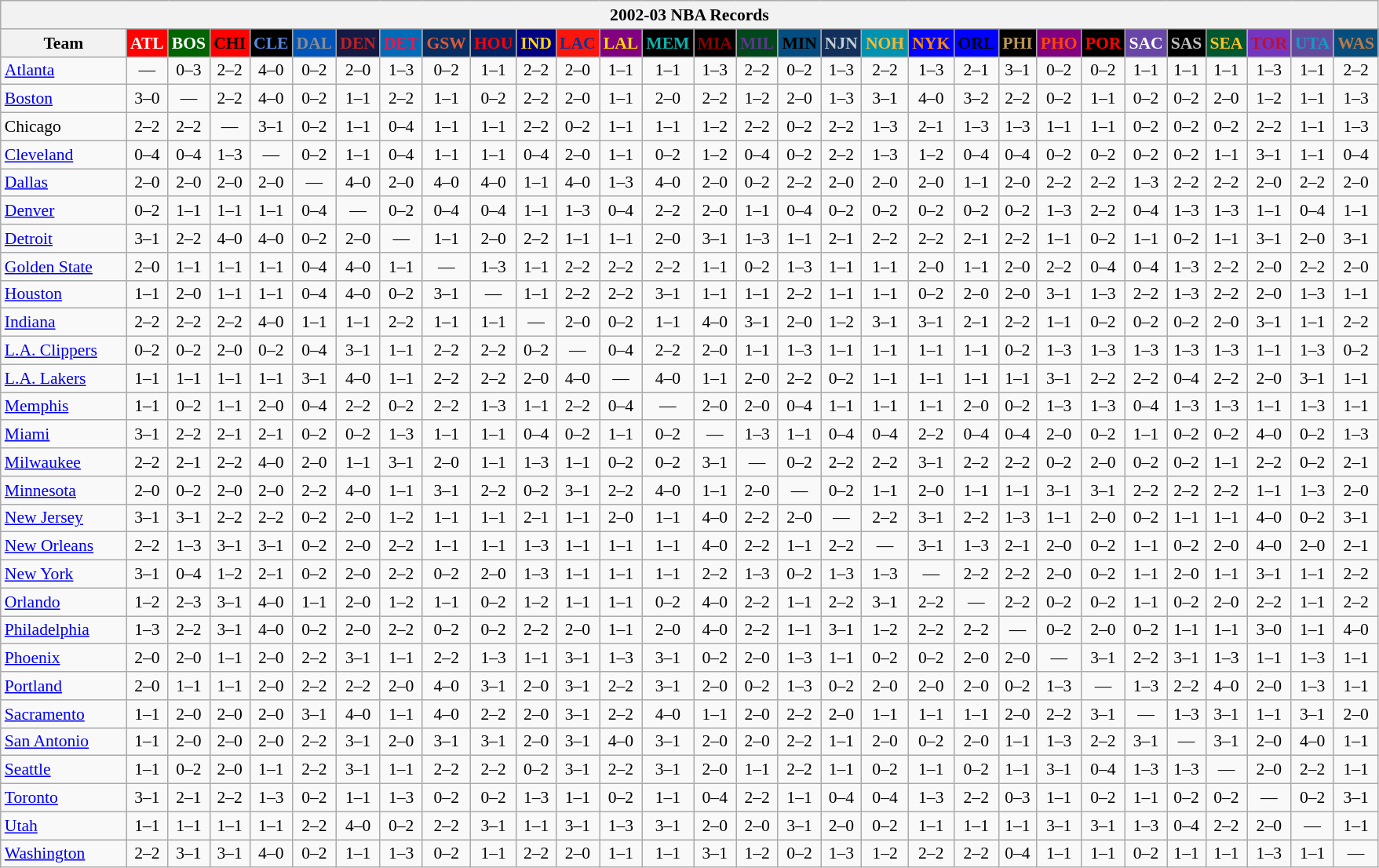<table class="wikitable" style="font-size:90%; text-align:center;">
<tr>
<th colspan=30>2002-03 NBA Records</th>
</tr>
<tr>
<th width=100>Team</th>
<th style="background:#FF0000;color:#FFFFFF;width=35">ATL</th>
<th style="background:#006400;color:#FFFFFF;width=35">BOS</th>
<th style="background:#FF0000;color:#000000;width=35">CHI</th>
<th style="background:#000000;color:#5787DC;width=35">CLE</th>
<th style="background:#0055BA;color:#898D8F;width=35">DAL</th>
<th style="background:#141A44;color:#BC2224;width=35">DEN</th>
<th style="background:#006BB7;color:#ED164B;width=35">DET</th>
<th style="background:#072E63;color:#DC5A34;width=35">GSW</th>
<th style="background:#002366;color:#FF0000;width=35">HOU</th>
<th style="background:#000080;color:#FFD700;width=35">IND</th>
<th style="background:#F9160D;color:#1A2E8B;width=35">LAC</th>
<th style="background:#800080;color:#FFD700;width=35">LAL</th>
<th style="background:#000000;color:#0CB2AC;width=35">MEM</th>
<th style="background:#000000;color:#8B0000;width=35">MIA</th>
<th style="background:#00471B;color:#5C378A;width=35">MIL</th>
<th style="background:#044D80;color:#000000;width=35">MIN</th>
<th style="background:#12305B;color:#C4CED4;width=35">NJN</th>
<th style="background:#0093B1;color:#FDB827;width=35">NOH</th>
<th style="background:#0000FF;color:#FF8C00;width=35">NYK</th>
<th style="background:#0000FF;color:#000000;width=35">ORL</th>
<th style="background:#000000;color:#BB9754;width=35">PHI</th>
<th style="background:#800080;color:#FF4500;width=35">PHO</th>
<th style="background:#000000;color:#FF0000;width=35">POR</th>
<th style="background:#6846A8;color:#FFFFFF;width=35">SAC</th>
<th style="background:#000000;color:#C0C0C0;width=35">SAS</th>
<th style="background:#005831;color:#FFC322;width=35">SEA</th>
<th style="background:#7436BF;color:#BE0F34;width=35">TOR</th>
<th style="background:#644A9C;color:#149BC7;width=35">UTA</th>
<th style="background:#044D7D;color:#BC7A44;width=35">WAS</th>
</tr>
<tr>
<td style="text-align:left;"><a href='#'>Atlanta</a></td>
<td>—</td>
<td>0–3</td>
<td>2–2</td>
<td>4–0</td>
<td>0–2</td>
<td>2–0</td>
<td>1–3</td>
<td>0–2</td>
<td>1–1</td>
<td>2–2</td>
<td>2–0</td>
<td>1–1</td>
<td>1–1</td>
<td>1–3</td>
<td>2–2</td>
<td>0–2</td>
<td>1–3</td>
<td>2–2</td>
<td>1–3</td>
<td>2–1</td>
<td>3–1</td>
<td>0–2</td>
<td>0–2</td>
<td>1–1</td>
<td>1–1</td>
<td>1–1</td>
<td>1–3</td>
<td>1–1</td>
<td>2–2</td>
</tr>
<tr>
<td style="text-align:left;"><a href='#'>Boston</a></td>
<td>3–0</td>
<td>—</td>
<td>2–2</td>
<td>4–0</td>
<td>0–2</td>
<td>1–1</td>
<td>2–2</td>
<td>1–1</td>
<td>0–2</td>
<td>2–2</td>
<td>2–0</td>
<td>1–1</td>
<td>2–0</td>
<td>2–2</td>
<td>1–2</td>
<td>2–0</td>
<td>1–3</td>
<td>3–1</td>
<td>4–0</td>
<td>3–2</td>
<td>2–2</td>
<td>0–2</td>
<td>1–1</td>
<td>0–2</td>
<td>0–2</td>
<td>2–0</td>
<td>1–2</td>
<td>1–1</td>
<td>1–3</td>
</tr>
<tr>
<td style="text-align:left;">Chicago</td>
<td>2–2</td>
<td>2–2</td>
<td>—</td>
<td>3–1</td>
<td>0–2</td>
<td>1–1</td>
<td>0–4</td>
<td>1–1</td>
<td>1–1</td>
<td>2–2</td>
<td>0–2</td>
<td>1–1</td>
<td>1–1</td>
<td>1–2</td>
<td>2–2</td>
<td>0–2</td>
<td>2–2</td>
<td>1–3</td>
<td>2–1</td>
<td>1–3</td>
<td>1–3</td>
<td>1–1</td>
<td>1–1</td>
<td>0–2</td>
<td>0–2</td>
<td>0–2</td>
<td>2–2</td>
<td>1–1</td>
<td>1–3</td>
</tr>
<tr>
<td style="text-align:left;"><a href='#'>Cleveland</a></td>
<td>0–4</td>
<td>0–4</td>
<td>1–3</td>
<td>—</td>
<td>0–2</td>
<td>1–1</td>
<td>0–4</td>
<td>1–1</td>
<td>1–1</td>
<td>0–4</td>
<td>2–0</td>
<td>1–1</td>
<td>0–2</td>
<td>1–2</td>
<td>0–4</td>
<td>0–2</td>
<td>2–2</td>
<td>1–3</td>
<td>1–2</td>
<td>0–4</td>
<td>0–4</td>
<td>0–2</td>
<td>0–2</td>
<td>0–2</td>
<td>0–2</td>
<td>1–1</td>
<td>3–1</td>
<td>1–1</td>
<td>0–4</td>
</tr>
<tr>
<td style="text-align:left;"><a href='#'>Dallas</a></td>
<td>2–0</td>
<td>2–0</td>
<td>2–0</td>
<td>2–0</td>
<td>—</td>
<td>4–0</td>
<td>2–0</td>
<td>4–0</td>
<td>4–0</td>
<td>1–1</td>
<td>4–0</td>
<td>1–3</td>
<td>4–0</td>
<td>2–0</td>
<td>0–2</td>
<td>2–2</td>
<td>2–0</td>
<td>2–0</td>
<td>2–0</td>
<td>1–1</td>
<td>2–0</td>
<td>2–2</td>
<td>2–2</td>
<td>1–3</td>
<td>2–2</td>
<td>2–2</td>
<td>2–0</td>
<td>2–2</td>
<td>2–0</td>
</tr>
<tr>
<td style="text-align:left;"><a href='#'>Denver</a></td>
<td>0–2</td>
<td>1–1</td>
<td>1–1</td>
<td>1–1</td>
<td>0–4</td>
<td>—</td>
<td>0–2</td>
<td>0–4</td>
<td>0–4</td>
<td>1–1</td>
<td>1–3</td>
<td>0–4</td>
<td>2–2</td>
<td>2–0</td>
<td>1–1</td>
<td>0–4</td>
<td>0–2</td>
<td>0–2</td>
<td>0–2</td>
<td>0–2</td>
<td>0–2</td>
<td>1–3</td>
<td>2–2</td>
<td>0–4</td>
<td>1–3</td>
<td>1–3</td>
<td>1–1</td>
<td>0–4</td>
<td>1–1</td>
</tr>
<tr>
<td style="text-align:left;"><a href='#'>Detroit</a></td>
<td>3–1</td>
<td>2–2</td>
<td>4–0</td>
<td>4–0</td>
<td>0–2</td>
<td>2–0</td>
<td>—</td>
<td>1–1</td>
<td>2–0</td>
<td>2–2</td>
<td>1–1</td>
<td>1–1</td>
<td>2–0</td>
<td>3–1</td>
<td>1–3</td>
<td>1–1</td>
<td>2–1</td>
<td>2–2</td>
<td>2–2</td>
<td>2–1</td>
<td>2–2</td>
<td>1–1</td>
<td>0–2</td>
<td>1–1</td>
<td>0–2</td>
<td>1–1</td>
<td>3–1</td>
<td>2–0</td>
<td>3–1</td>
</tr>
<tr>
<td style="text-align:left;"><a href='#'>Golden State</a></td>
<td>2–0</td>
<td>1–1</td>
<td>1–1</td>
<td>1–1</td>
<td>0–4</td>
<td>4–0</td>
<td>1–1</td>
<td>—</td>
<td>1–3</td>
<td>1–1</td>
<td>2–2</td>
<td>2–2</td>
<td>2–2</td>
<td>1–1</td>
<td>0–2</td>
<td>1–3</td>
<td>1–1</td>
<td>1–1</td>
<td>2–0</td>
<td>1–1</td>
<td>2–0</td>
<td>2–2</td>
<td>0–4</td>
<td>0–4</td>
<td>1–3</td>
<td>2–2</td>
<td>2–0</td>
<td>2–2</td>
<td>2–0</td>
</tr>
<tr>
<td style="text-align:left;"><a href='#'>Houston</a></td>
<td>1–1</td>
<td>2–0</td>
<td>1–1</td>
<td>1–1</td>
<td>0–4</td>
<td>4–0</td>
<td>0–2</td>
<td>3–1</td>
<td>—</td>
<td>1–1</td>
<td>2–2</td>
<td>2–2</td>
<td>3–1</td>
<td>1–1</td>
<td>1–1</td>
<td>2–2</td>
<td>1–1</td>
<td>1–1</td>
<td>0–2</td>
<td>2–0</td>
<td>2–0</td>
<td>3–1</td>
<td>1–3</td>
<td>2–2</td>
<td>1–3</td>
<td>2–2</td>
<td>2–0</td>
<td>1–3</td>
<td>1–1</td>
</tr>
<tr>
<td style="text-align:left;"><a href='#'>Indiana</a></td>
<td>2–2</td>
<td>2–2</td>
<td>2–2</td>
<td>4–0</td>
<td>1–1</td>
<td>1–1</td>
<td>2–2</td>
<td>1–1</td>
<td>1–1</td>
<td>—</td>
<td>2–0</td>
<td>0–2</td>
<td>1–1</td>
<td>4–0</td>
<td>3–1</td>
<td>2–0</td>
<td>1–2</td>
<td>3–1</td>
<td>3–1</td>
<td>2–1</td>
<td>2–2</td>
<td>1–1</td>
<td>0–2</td>
<td>0–2</td>
<td>0–2</td>
<td>2–0</td>
<td>3–1</td>
<td>1–1</td>
<td>2–2</td>
</tr>
<tr>
<td style="text-align:left;"><a href='#'>L.A. Clippers</a></td>
<td>0–2</td>
<td>0–2</td>
<td>2–0</td>
<td>0–2</td>
<td>0–4</td>
<td>3–1</td>
<td>1–1</td>
<td>2–2</td>
<td>2–2</td>
<td>0–2</td>
<td>—</td>
<td>0–4</td>
<td>2–2</td>
<td>2–0</td>
<td>1–1</td>
<td>1–3</td>
<td>1–1</td>
<td>1–1</td>
<td>1–1</td>
<td>1–1</td>
<td>0–2</td>
<td>1–3</td>
<td>1–3</td>
<td>1–3</td>
<td>1–3</td>
<td>1–3</td>
<td>1–1</td>
<td>1–3</td>
<td>0–2</td>
</tr>
<tr>
<td style="text-align:left;"><a href='#'>L.A. Lakers</a></td>
<td>1–1</td>
<td>1–1</td>
<td>1–1</td>
<td>1–1</td>
<td>3–1</td>
<td>4–0</td>
<td>1–1</td>
<td>2–2</td>
<td>2–2</td>
<td>2–0</td>
<td>4–0</td>
<td>—</td>
<td>4–0</td>
<td>1–1</td>
<td>2–0</td>
<td>2–2</td>
<td>0–2</td>
<td>1–1</td>
<td>1–1</td>
<td>1–1</td>
<td>1–1</td>
<td>3–1</td>
<td>2–2</td>
<td>2–2</td>
<td>0–4</td>
<td>2–2</td>
<td>2–0</td>
<td>3–1</td>
<td>1–1</td>
</tr>
<tr>
<td style="text-align:left;"><a href='#'>Memphis</a></td>
<td>1–1</td>
<td>0–2</td>
<td>1–1</td>
<td>2–0</td>
<td>0–4</td>
<td>2–2</td>
<td>0–2</td>
<td>2–2</td>
<td>1–3</td>
<td>1–1</td>
<td>2–2</td>
<td>0–4</td>
<td>—</td>
<td>2–0</td>
<td>2–0</td>
<td>0–4</td>
<td>1–1</td>
<td>1–1</td>
<td>1–1</td>
<td>2–0</td>
<td>0–2</td>
<td>1–3</td>
<td>1–3</td>
<td>0–4</td>
<td>1–3</td>
<td>1–3</td>
<td>1–1</td>
<td>1–3</td>
<td>1–1</td>
</tr>
<tr>
<td style="text-align:left;"><a href='#'>Miami</a></td>
<td>3–1</td>
<td>2–2</td>
<td>2–1</td>
<td>2–1</td>
<td>0–2</td>
<td>0–2</td>
<td>1–3</td>
<td>1–1</td>
<td>1–1</td>
<td>0–4</td>
<td>0–2</td>
<td>1–1</td>
<td>0–2</td>
<td>—</td>
<td>1–3</td>
<td>1–1</td>
<td>0–4</td>
<td>0–4</td>
<td>2–2</td>
<td>0–4</td>
<td>0–4</td>
<td>2–0</td>
<td>0–2</td>
<td>1–1</td>
<td>0–2</td>
<td>0–2</td>
<td>4–0</td>
<td>0–2</td>
<td>1–3</td>
</tr>
<tr>
<td style="text-align:left;"><a href='#'>Milwaukee</a></td>
<td>2–2</td>
<td>2–1</td>
<td>2–2</td>
<td>4–0</td>
<td>2–0</td>
<td>1–1</td>
<td>3–1</td>
<td>2–0</td>
<td>1–1</td>
<td>1–3</td>
<td>1–1</td>
<td>0–2</td>
<td>0–2</td>
<td>3–1</td>
<td>—</td>
<td>0–2</td>
<td>2–2</td>
<td>2–2</td>
<td>3–1</td>
<td>2–2</td>
<td>2–2</td>
<td>0–2</td>
<td>2–0</td>
<td>0–2</td>
<td>0–2</td>
<td>1–1</td>
<td>2–2</td>
<td>0–2</td>
<td>2–1</td>
</tr>
<tr>
<td style="text-align:left;"><a href='#'>Minnesota</a></td>
<td>2–0</td>
<td>0–2</td>
<td>2–0</td>
<td>2–0</td>
<td>2–2</td>
<td>4–0</td>
<td>1–1</td>
<td>3–1</td>
<td>2–2</td>
<td>0–2</td>
<td>3–1</td>
<td>2–2</td>
<td>4–0</td>
<td>1–1</td>
<td>2–0</td>
<td>—</td>
<td>0–2</td>
<td>1–1</td>
<td>2–0</td>
<td>1–1</td>
<td>1–1</td>
<td>3–1</td>
<td>3–1</td>
<td>2–2</td>
<td>2–2</td>
<td>2–2</td>
<td>1–1</td>
<td>1–3</td>
<td>2–0</td>
</tr>
<tr>
<td style="text-align:left;"><a href='#'>New Jersey</a></td>
<td>3–1</td>
<td>3–1</td>
<td>2–2</td>
<td>2–2</td>
<td>0–2</td>
<td>2–0</td>
<td>1–2</td>
<td>1–1</td>
<td>1–1</td>
<td>2–1</td>
<td>1–1</td>
<td>2–0</td>
<td>1–1</td>
<td>4–0</td>
<td>2–2</td>
<td>2–0</td>
<td>—</td>
<td>2–2</td>
<td>3–1</td>
<td>2–2</td>
<td>1–3</td>
<td>1–1</td>
<td>2–0</td>
<td>0–2</td>
<td>1–1</td>
<td>1–1</td>
<td>4–0</td>
<td>0–2</td>
<td>3–1</td>
</tr>
<tr>
<td style="text-align:left;"><a href='#'>New Orleans</a></td>
<td>2–2</td>
<td>1–3</td>
<td>3–1</td>
<td>3–1</td>
<td>0–2</td>
<td>2–0</td>
<td>2–2</td>
<td>1–1</td>
<td>1–1</td>
<td>1–3</td>
<td>1–1</td>
<td>1–1</td>
<td>1–1</td>
<td>4–0</td>
<td>2–2</td>
<td>1–1</td>
<td>2–2</td>
<td>—</td>
<td>3–1</td>
<td>1–3</td>
<td>2–1</td>
<td>2–0</td>
<td>0–2</td>
<td>1–1</td>
<td>0–2</td>
<td>2–0</td>
<td>4–0</td>
<td>2–0</td>
<td>2–1</td>
</tr>
<tr>
<td style="text-align:left;"><a href='#'>New York</a></td>
<td>3–1</td>
<td>0–4</td>
<td>1–2</td>
<td>2–1</td>
<td>0–2</td>
<td>2–0</td>
<td>2–2</td>
<td>0–2</td>
<td>2–0</td>
<td>1–3</td>
<td>1–1</td>
<td>1–1</td>
<td>1–1</td>
<td>2–2</td>
<td>1–3</td>
<td>0–2</td>
<td>1–3</td>
<td>1–3</td>
<td>—</td>
<td>2–2</td>
<td>2–2</td>
<td>2–0</td>
<td>0–2</td>
<td>1–1</td>
<td>2–0</td>
<td>1–1</td>
<td>3–1</td>
<td>1–1</td>
<td>2–2</td>
</tr>
<tr>
<td style="text-align:left;"><a href='#'>Orlando</a></td>
<td>1–2</td>
<td>2–3</td>
<td>3–1</td>
<td>4–0</td>
<td>1–1</td>
<td>2–0</td>
<td>1–2</td>
<td>1–1</td>
<td>0–2</td>
<td>1–2</td>
<td>1–1</td>
<td>1–1</td>
<td>0–2</td>
<td>4–0</td>
<td>2–2</td>
<td>1–1</td>
<td>2–2</td>
<td>3–1</td>
<td>2–2</td>
<td>—</td>
<td>2–2</td>
<td>0–2</td>
<td>0–2</td>
<td>1–1</td>
<td>0–2</td>
<td>2–0</td>
<td>2–2</td>
<td>1–1</td>
<td>2–2</td>
</tr>
<tr>
<td style="text-align:left;"><a href='#'>Philadelphia</a></td>
<td>1–3</td>
<td>2–2</td>
<td>3–1</td>
<td>4–0</td>
<td>0–2</td>
<td>2–0</td>
<td>2–2</td>
<td>0–2</td>
<td>0–2</td>
<td>2–2</td>
<td>2–0</td>
<td>1–1</td>
<td>2–0</td>
<td>4–0</td>
<td>2–2</td>
<td>1–1</td>
<td>3–1</td>
<td>1–2</td>
<td>2–2</td>
<td>2–2</td>
<td>—</td>
<td>0–2</td>
<td>2–0</td>
<td>0–2</td>
<td>1–1</td>
<td>1–1</td>
<td>3–0</td>
<td>1–1</td>
<td>4–0</td>
</tr>
<tr>
<td style="text-align:left;"><a href='#'>Phoenix</a></td>
<td>2–0</td>
<td>2–0</td>
<td>1–1</td>
<td>2–0</td>
<td>2–2</td>
<td>3–1</td>
<td>1–1</td>
<td>2–2</td>
<td>1–3</td>
<td>1–1</td>
<td>3–1</td>
<td>1–3</td>
<td>3–1</td>
<td>0–2</td>
<td>2–0</td>
<td>1–3</td>
<td>1–1</td>
<td>0–2</td>
<td>0–2</td>
<td>2–0</td>
<td>2–0</td>
<td>—</td>
<td>3–1</td>
<td>2–2</td>
<td>3–1</td>
<td>1–3</td>
<td>1–1</td>
<td>1–3</td>
<td>1–1</td>
</tr>
<tr>
<td style="text-align:left;"><a href='#'>Portland</a></td>
<td>2–0</td>
<td>1–1</td>
<td>1–1</td>
<td>2–0</td>
<td>2–2</td>
<td>2–2</td>
<td>2–0</td>
<td>4–0</td>
<td>3–1</td>
<td>2–0</td>
<td>3–1</td>
<td>2–2</td>
<td>3–1</td>
<td>2–0</td>
<td>0–2</td>
<td>1–3</td>
<td>0–2</td>
<td>2–0</td>
<td>2–0</td>
<td>2–0</td>
<td>0–2</td>
<td>1–3</td>
<td>—</td>
<td>1–3</td>
<td>2–2</td>
<td>4–0</td>
<td>2–0</td>
<td>1–3</td>
<td>1–1</td>
</tr>
<tr>
<td style="text-align:left;"><a href='#'>Sacramento</a></td>
<td>1–1</td>
<td>2–0</td>
<td>2–0</td>
<td>2–0</td>
<td>3–1</td>
<td>4–0</td>
<td>1–1</td>
<td>4–0</td>
<td>2–2</td>
<td>2–0</td>
<td>3–1</td>
<td>2–2</td>
<td>4–0</td>
<td>1–1</td>
<td>2–0</td>
<td>2–2</td>
<td>2–0</td>
<td>1–1</td>
<td>1–1</td>
<td>1–1</td>
<td>2–0</td>
<td>2–2</td>
<td>3–1</td>
<td>—</td>
<td>1–3</td>
<td>3–1</td>
<td>1–1</td>
<td>3–1</td>
<td>2–0</td>
</tr>
<tr>
<td style="text-align:left;"><a href='#'>San Antonio</a></td>
<td>1–1</td>
<td>2–0</td>
<td>2–0</td>
<td>2–0</td>
<td>2–2</td>
<td>3–1</td>
<td>2–0</td>
<td>3–1</td>
<td>3–1</td>
<td>2–0</td>
<td>3–1</td>
<td>4–0</td>
<td>3–1</td>
<td>2–0</td>
<td>2–0</td>
<td>2–2</td>
<td>1–1</td>
<td>2–0</td>
<td>0–2</td>
<td>2–0</td>
<td>1–1</td>
<td>1–3</td>
<td>2–2</td>
<td>3–1</td>
<td>—</td>
<td>3–1</td>
<td>2–0</td>
<td>4–0</td>
<td>1–1</td>
</tr>
<tr>
<td style="text-align:left;"><a href='#'>Seattle</a></td>
<td>1–1</td>
<td>0–2</td>
<td>2–0</td>
<td>1–1</td>
<td>2–2</td>
<td>3–1</td>
<td>1–1</td>
<td>2–2</td>
<td>2–2</td>
<td>0–2</td>
<td>3–1</td>
<td>2–2</td>
<td>3–1</td>
<td>2–0</td>
<td>1–1</td>
<td>2–2</td>
<td>1–1</td>
<td>0–2</td>
<td>1–1</td>
<td>0–2</td>
<td>1–1</td>
<td>3–1</td>
<td>0–4</td>
<td>1–3</td>
<td>1–3</td>
<td>—</td>
<td>2–0</td>
<td>2–2</td>
<td>1–1</td>
</tr>
<tr>
<td style="text-align:left;"><a href='#'>Toronto</a></td>
<td>3–1</td>
<td>2–1</td>
<td>2–2</td>
<td>1–3</td>
<td>0–2</td>
<td>1–1</td>
<td>1–3</td>
<td>0–2</td>
<td>0–2</td>
<td>1–3</td>
<td>1–1</td>
<td>0–2</td>
<td>1–1</td>
<td>0–4</td>
<td>2–2</td>
<td>1–1</td>
<td>0–4</td>
<td>0–4</td>
<td>1–3</td>
<td>2–2</td>
<td>0–3</td>
<td>1–1</td>
<td>0–2</td>
<td>1–1</td>
<td>0–2</td>
<td>0–2</td>
<td>—</td>
<td>0–2</td>
<td>3–1</td>
</tr>
<tr>
<td style="text-align:left;"><a href='#'>Utah</a></td>
<td>1–1</td>
<td>1–1</td>
<td>1–1</td>
<td>1–1</td>
<td>2–2</td>
<td>4–0</td>
<td>0–2</td>
<td>2–2</td>
<td>3–1</td>
<td>1–1</td>
<td>3–1</td>
<td>1–3</td>
<td>3–1</td>
<td>2–0</td>
<td>2–0</td>
<td>3–1</td>
<td>2–0</td>
<td>0–2</td>
<td>1–1</td>
<td>1–1</td>
<td>1–1</td>
<td>3–1</td>
<td>3–1</td>
<td>1–3</td>
<td>0–4</td>
<td>2–2</td>
<td>2–0</td>
<td>—</td>
<td>1–1</td>
</tr>
<tr>
<td style="text-align:left;"><a href='#'>Washington</a></td>
<td>2–2</td>
<td>3–1</td>
<td>3–1</td>
<td>4–0</td>
<td>0–2</td>
<td>1–1</td>
<td>1–3</td>
<td>0–2</td>
<td>1–1</td>
<td>2–2</td>
<td>2–0</td>
<td>1–1</td>
<td>1–1</td>
<td>3–1</td>
<td>1–2</td>
<td>0–2</td>
<td>1–3</td>
<td>1–2</td>
<td>2–2</td>
<td>2–2</td>
<td>0–4</td>
<td>1–1</td>
<td>1–1</td>
<td>0–2</td>
<td>1–1</td>
<td>1–1</td>
<td>1–3</td>
<td>1–1</td>
<td>—</td>
</tr>
</table>
